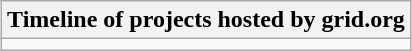<table class="wikitable" style="margin: 1em auto 1em auto">
<tr>
<th>Timeline of projects hosted by grid.org</th>
</tr>
<tr>
<td></td>
</tr>
</table>
